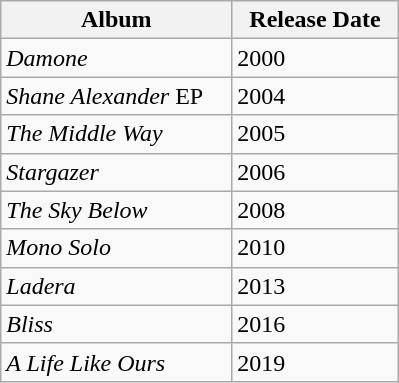<table class="wikitable">
<tr>
<th>Album</th>
<th>  Release Date  </th>
</tr>
<tr>
<td><em>Damone</em>     </td>
<td>2000    </td>
</tr>
<tr>
<td><em>Shane Alexander</em> EP    </td>
<td>2004</td>
</tr>
<tr>
<td><em>The Middle Way</em></td>
<td>2005</td>
</tr>
<tr>
<td><em>Stargazer</em></td>
<td>2006</td>
</tr>
<tr>
<td><em>The Sky Below</em></td>
<td>2008</td>
</tr>
<tr>
<td><em>Mono Solo</em></td>
<td>2010</td>
</tr>
<tr>
<td><em>Ladera</em></td>
<td>2013</td>
</tr>
<tr>
<td><em>Bliss</em></td>
<td>2016</td>
</tr>
<tr>
<td><em>A Life Like Ours</em></td>
<td>2019</td>
</tr>
</table>
